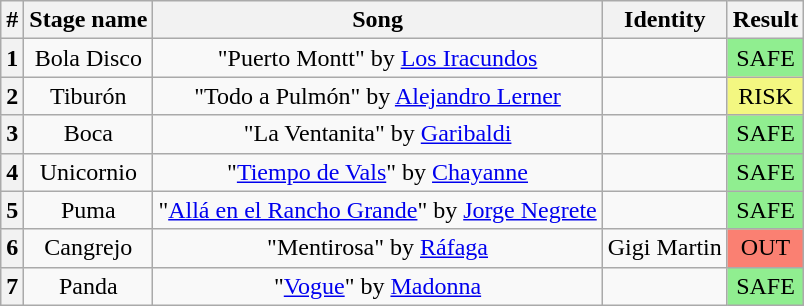<table class="wikitable plainrowheaders" style="text-align: center;">
<tr>
<th>#</th>
<th>Stage name</th>
<th>Song</th>
<th>Identity</th>
<th>Result</th>
</tr>
<tr>
<th>1</th>
<td>Bola Disco</td>
<td>"Puerto Montt" by <a href='#'>Los Iracundos</a></td>
<td></td>
<td bgcolor=lightgreen>SAFE</td>
</tr>
<tr>
<th>2</th>
<td>Tiburón</td>
<td>"Todo a Pulmón" by <a href='#'>Alejandro Lerner</a></td>
<td></td>
<td bgcolor="#F3F781">RISK</td>
</tr>
<tr>
<th>3</th>
<td>Boca</td>
<td>"La Ventanita" by <a href='#'>Garibaldi</a></td>
<td></td>
<td bgcolor=lightgreen>SAFE</td>
</tr>
<tr>
<th>4</th>
<td>Unicornio</td>
<td>"<a href='#'>Tiempo de Vals</a>" by <a href='#'>Chayanne</a></td>
<td></td>
<td bgcolor=lightgreen>SAFE</td>
</tr>
<tr>
<th>5</th>
<td>Puma</td>
<td>"<a href='#'>Allá en el Rancho Grande</a>" by <a href='#'>Jorge Negrete</a></td>
<td></td>
<td bgcolor=lightgreen>SAFE</td>
</tr>
<tr>
<th>6</th>
<td>Cangrejo</td>
<td>"Mentirosa" by <a href='#'>Ráfaga</a></td>
<td>Gigi Martin</td>
<td bgcolor=salmon>OUT</td>
</tr>
<tr>
<th>7</th>
<td>Panda</td>
<td>"<a href='#'>Vogue</a>" by <a href='#'>Madonna</a></td>
<td></td>
<td bgcolor=lightgreen>SAFE</td>
</tr>
</table>
